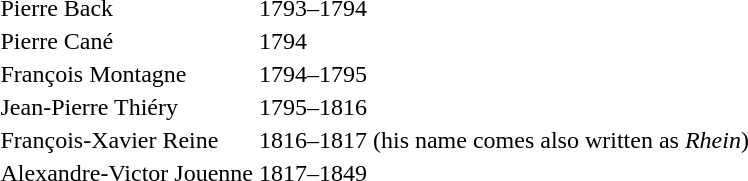<table>
<tr>
<td>Pierre Back</td>
<td>1793–1794</td>
</tr>
<tr>
<td>Pierre Cané</td>
<td>1794</td>
</tr>
<tr>
<td>François Montagne</td>
<td>1794–1795</td>
</tr>
<tr>
<td>Jean-Pierre Thiéry</td>
<td>1795–1816</td>
</tr>
<tr>
<td>François-Xavier Reine</td>
<td>1816–1817 (his name comes also written as <em>Rhein</em>)</td>
</tr>
<tr>
<td>Alexandre-Victor Jouenne</td>
<td>1817–1849</td>
</tr>
</table>
